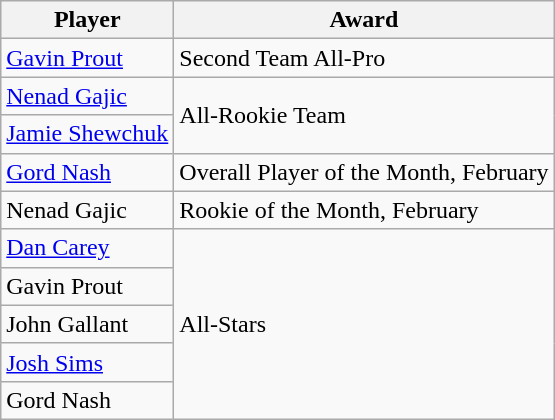<table class="wikitable">
<tr>
<th>Player</th>
<th>Award</th>
</tr>
<tr>
<td><a href='#'>Gavin Prout</a></td>
<td>Second Team All-Pro</td>
</tr>
<tr>
<td><a href='#'>Nenad Gajic</a></td>
<td rowspan=2>All-Rookie Team</td>
</tr>
<tr>
<td><a href='#'>Jamie Shewchuk</a></td>
</tr>
<tr>
<td><a href='#'>Gord Nash</a></td>
<td>Overall Player of the Month, February</td>
</tr>
<tr>
<td>Nenad Gajic</td>
<td>Rookie of the Month, February</td>
</tr>
<tr>
<td><a href='#'>Dan Carey</a></td>
<td rowspan=5>All-Stars</td>
</tr>
<tr>
<td>Gavin Prout</td>
</tr>
<tr>
<td>John Gallant</td>
</tr>
<tr>
<td><a href='#'>Josh Sims</a></td>
</tr>
<tr>
<td>Gord Nash</td>
</tr>
</table>
